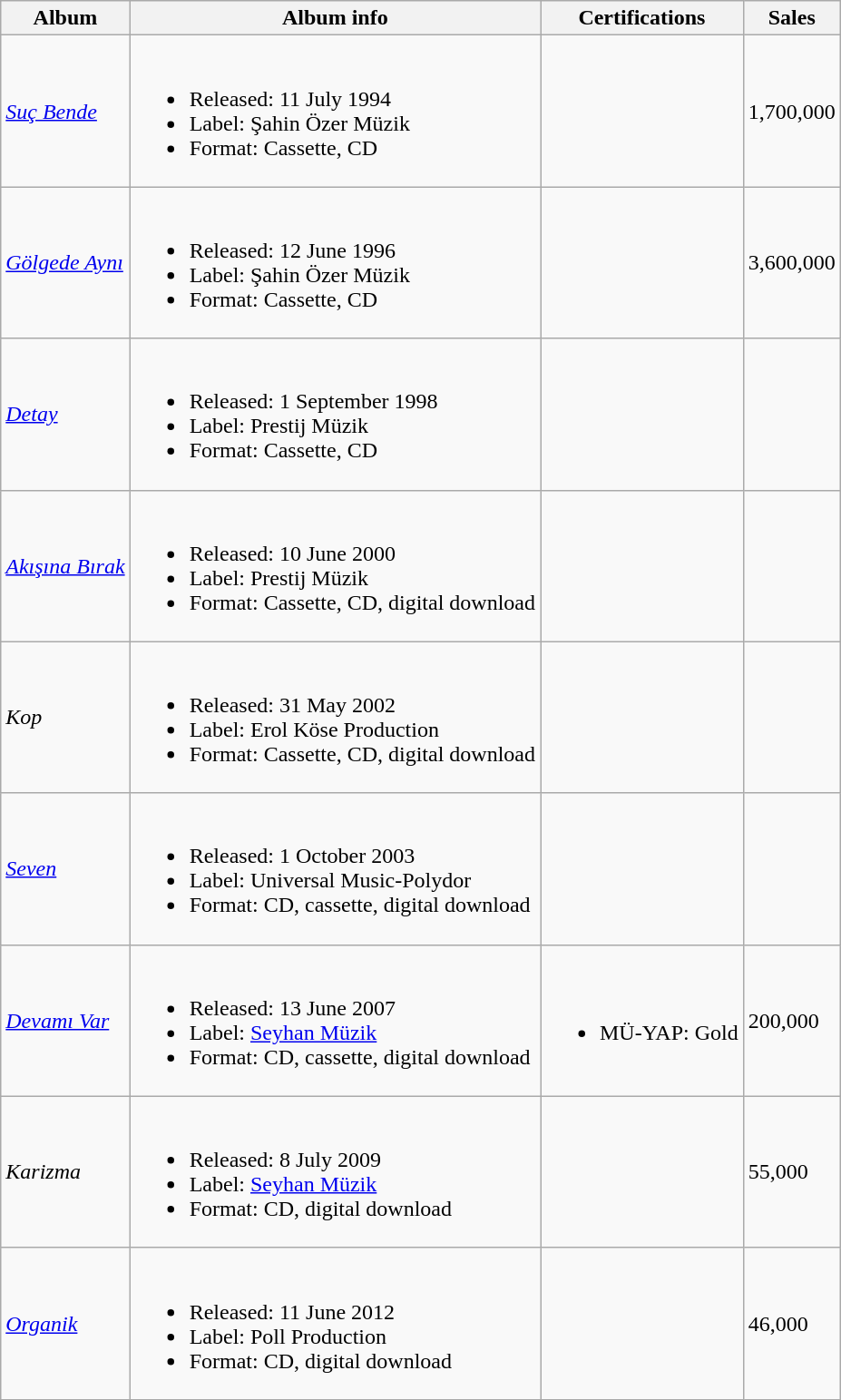<table class="wikitable">
<tr>
<th>Album</th>
<th>Album info</th>
<th>Certifications</th>
<th>Sales</th>
</tr>
<tr>
<td><em><a href='#'>Suç Bende</a></em></td>
<td><br><ul><li>Released: 11 July 1994</li><li>Label: Şahin Özer Müzik</li><li>Format: Cassette, CD</li></ul></td>
<td></td>
<td>1,700,000</td>
</tr>
<tr>
<td><em><a href='#'>Gölgede Aynı</a></em></td>
<td><br><ul><li>Released: 12 June 1996</li><li>Label: Şahin Özer Müzik</li><li>Format: Cassette, CD</li></ul></td>
<td></td>
<td>3,600,000</td>
</tr>
<tr>
<td><em><a href='#'>Detay</a></em></td>
<td><br><ul><li>Released: 1 September 1998</li><li>Label: Prestij Müzik</li><li>Format: Cassette, CD</li></ul></td>
<td></td>
</tr>
<tr>
<td><em><a href='#'>Akışına Bırak</a></em></td>
<td><br><ul><li>Released: 10 June 2000</li><li>Label: Prestij Müzik</li><li>Format: Cassette, CD, digital download</li></ul></td>
<td></td>
<td></td>
</tr>
<tr>
<td><em>Kop</em></td>
<td><br><ul><li>Released: 31 May 2002</li><li>Label: Erol Köse Production</li><li>Format: Cassette, CD, digital download</li></ul></td>
<td></td>
<td></td>
</tr>
<tr>
<td><em><a href='#'>Seven</a></em></td>
<td><br><ul><li>Released: 1 October 2003</li><li>Label: Universal Music-Polydor</li><li>Format: CD, cassette, digital download</li></ul></td>
<td></td>
<td></td>
</tr>
<tr>
<td><em><a href='#'>Devamı Var</a></em></td>
<td><br><ul><li>Released: 13 June 2007</li><li>Label: <a href='#'>Seyhan Müzik</a></li><li>Format: CD, cassette, digital download</li></ul></td>
<td><br><ul><li>MÜ-YAP: Gold</li></ul></td>
<td>200,000</td>
</tr>
<tr>
<td><em>Karizma</em></td>
<td><br><ul><li>Released: 8 July 2009</li><li>Label: <a href='#'>Seyhan Müzik</a></li><li>Format: CD, digital download</li></ul></td>
<td></td>
<td>55,000</td>
</tr>
<tr>
<td><em><a href='#'>Organik</a></em></td>
<td><br><ul><li>Released: 11 June 2012</li><li>Label: Poll Production</li><li>Format: CD, digital download</li></ul></td>
<td></td>
<td>46,000</td>
</tr>
</table>
